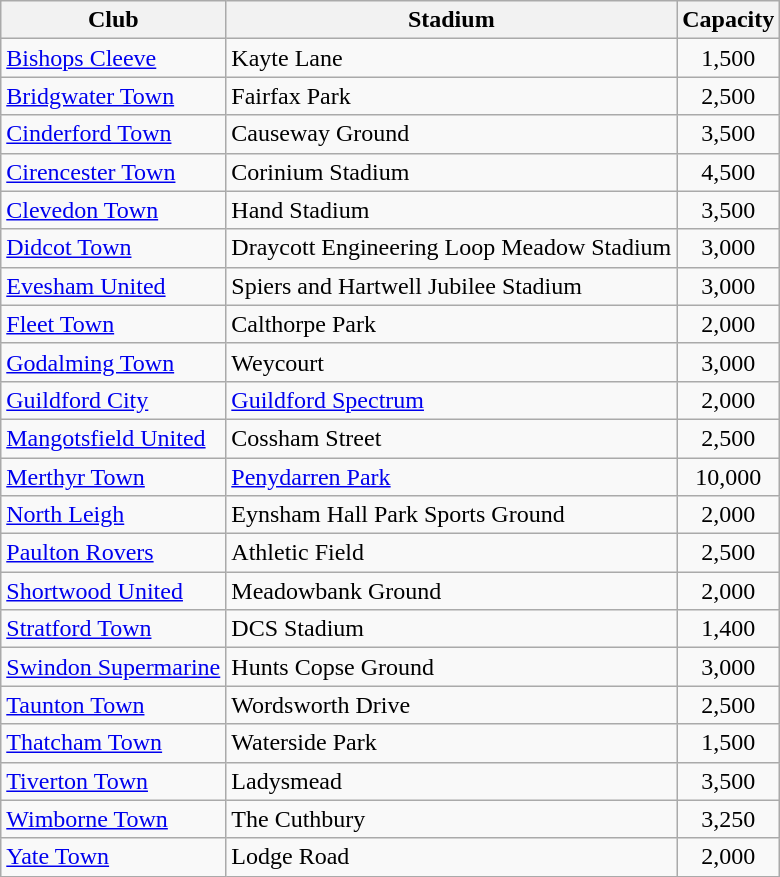<table class="wikitable sortable">
<tr>
<th>Club</th>
<th>Stadium</th>
<th>Capacity</th>
</tr>
<tr>
<td><a href='#'>Bishops Cleeve</a></td>
<td>Kayte Lane</td>
<td align="center">1,500</td>
</tr>
<tr>
<td><a href='#'>Bridgwater Town</a></td>
<td>Fairfax Park</td>
<td align="center">2,500</td>
</tr>
<tr>
<td><a href='#'>Cinderford Town</a></td>
<td>Causeway Ground</td>
<td align="center">3,500</td>
</tr>
<tr>
<td><a href='#'>Cirencester Town</a></td>
<td>Corinium Stadium</td>
<td align="center">4,500</td>
</tr>
<tr>
<td><a href='#'>Clevedon Town</a></td>
<td>Hand Stadium</td>
<td align="center">3,500</td>
</tr>
<tr>
<td><a href='#'>Didcot Town</a></td>
<td>Draycott Engineering Loop Meadow Stadium</td>
<td align="center">3,000</td>
</tr>
<tr>
<td><a href='#'>Evesham United</a></td>
<td>Spiers and Hartwell Jubilee Stadium</td>
<td align="center">3,000</td>
</tr>
<tr>
<td><a href='#'>Fleet Town</a></td>
<td>Calthorpe Park</td>
<td align="center">2,000</td>
</tr>
<tr>
<td><a href='#'>Godalming Town</a></td>
<td>Weycourt</td>
<td align="center">3,000</td>
</tr>
<tr>
<td><a href='#'>Guildford City</a></td>
<td><a href='#'>Guildford Spectrum</a></td>
<td align="center">2,000</td>
</tr>
<tr>
<td><a href='#'>Mangotsfield United</a></td>
<td>Cossham Street</td>
<td align="center">2,500</td>
</tr>
<tr>
<td><a href='#'>Merthyr Town</a></td>
<td><a href='#'>Penydarren Park</a></td>
<td align="center">10,000</td>
</tr>
<tr>
<td><a href='#'>North Leigh</a></td>
<td>Eynsham Hall Park Sports Ground</td>
<td align="center">2,000</td>
</tr>
<tr>
<td><a href='#'>Paulton Rovers</a></td>
<td>Athletic Field</td>
<td align="center">2,500</td>
</tr>
<tr>
<td><a href='#'>Shortwood United</a></td>
<td>Meadowbank Ground</td>
<td align="center">2,000</td>
</tr>
<tr>
<td><a href='#'>Stratford Town</a></td>
<td>DCS Stadium</td>
<td align="center">1,400</td>
</tr>
<tr>
<td><a href='#'>Swindon Supermarine</a></td>
<td>Hunts Copse Ground</td>
<td align="center">3,000</td>
</tr>
<tr>
<td><a href='#'>Taunton Town</a></td>
<td>Wordsworth Drive</td>
<td align="center">2,500</td>
</tr>
<tr>
<td><a href='#'>Thatcham Town</a></td>
<td>Waterside Park</td>
<td align="center">1,500</td>
</tr>
<tr>
<td><a href='#'>Tiverton Town</a></td>
<td>Ladysmead</td>
<td align="center">3,500</td>
</tr>
<tr>
<td><a href='#'>Wimborne Town</a></td>
<td>The Cuthbury</td>
<td align="center">3,250</td>
</tr>
<tr>
<td><a href='#'>Yate Town</a></td>
<td>Lodge Road</td>
<td align="center">2,000</td>
</tr>
</table>
